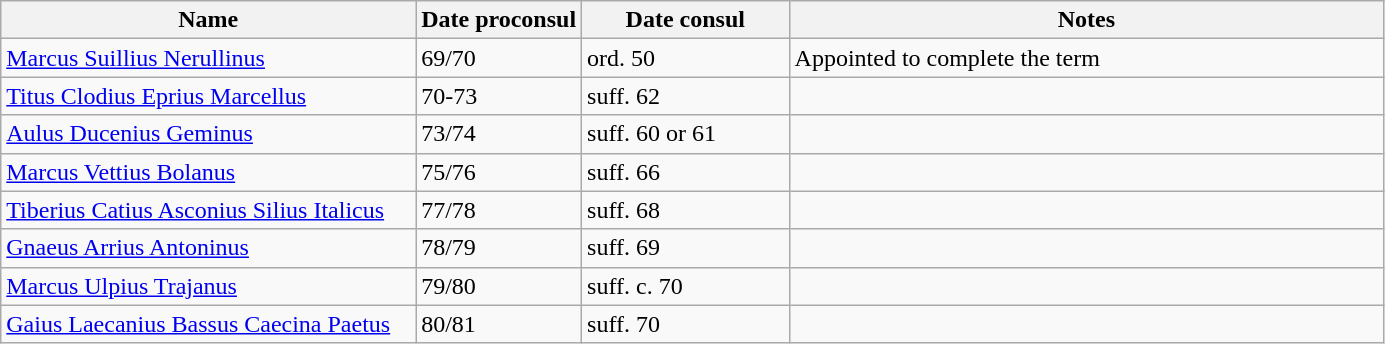<table class="wikitable">
<tr>
<th width=30%>Name</th>
<th width=12%>Date proconsul</th>
<th width=15%>Date consul</th>
<th width=43%>Notes</th>
</tr>
<tr>
<td><a href='#'>Marcus Suillius Nerullinus</a></td>
<td>69/70</td>
<td>ord. 50</td>
<td>Appointed to complete the term</td>
</tr>
<tr>
<td><a href='#'>Titus Clodius Eprius Marcellus</a></td>
<td>70-73</td>
<td>suff. 62</td>
<td></td>
</tr>
<tr>
<td><a href='#'>Aulus Ducenius Geminus</a></td>
<td>73/74</td>
<td>suff. 60 or 61</td>
<td></td>
</tr>
<tr>
<td><a href='#'>Marcus Vettius Bolanus</a></td>
<td>75/76</td>
<td>suff. 66</td>
<td></td>
</tr>
<tr>
<td><a href='#'>Tiberius Catius Asconius Silius Italicus</a></td>
<td>77/78</td>
<td>suff. 68</td>
<td></td>
</tr>
<tr>
<td><a href='#'>Gnaeus Arrius Antoninus</a></td>
<td>78/79</td>
<td>suff. 69</td>
<td></td>
</tr>
<tr>
<td><a href='#'>Marcus Ulpius Trajanus</a></td>
<td>79/80</td>
<td>suff. c. 70</td>
<td></td>
</tr>
<tr>
<td><a href='#'>Gaius Laecanius Bassus Caecina Paetus</a></td>
<td>80/81</td>
<td>suff. 70</td>
<td></td>
</tr>
</table>
